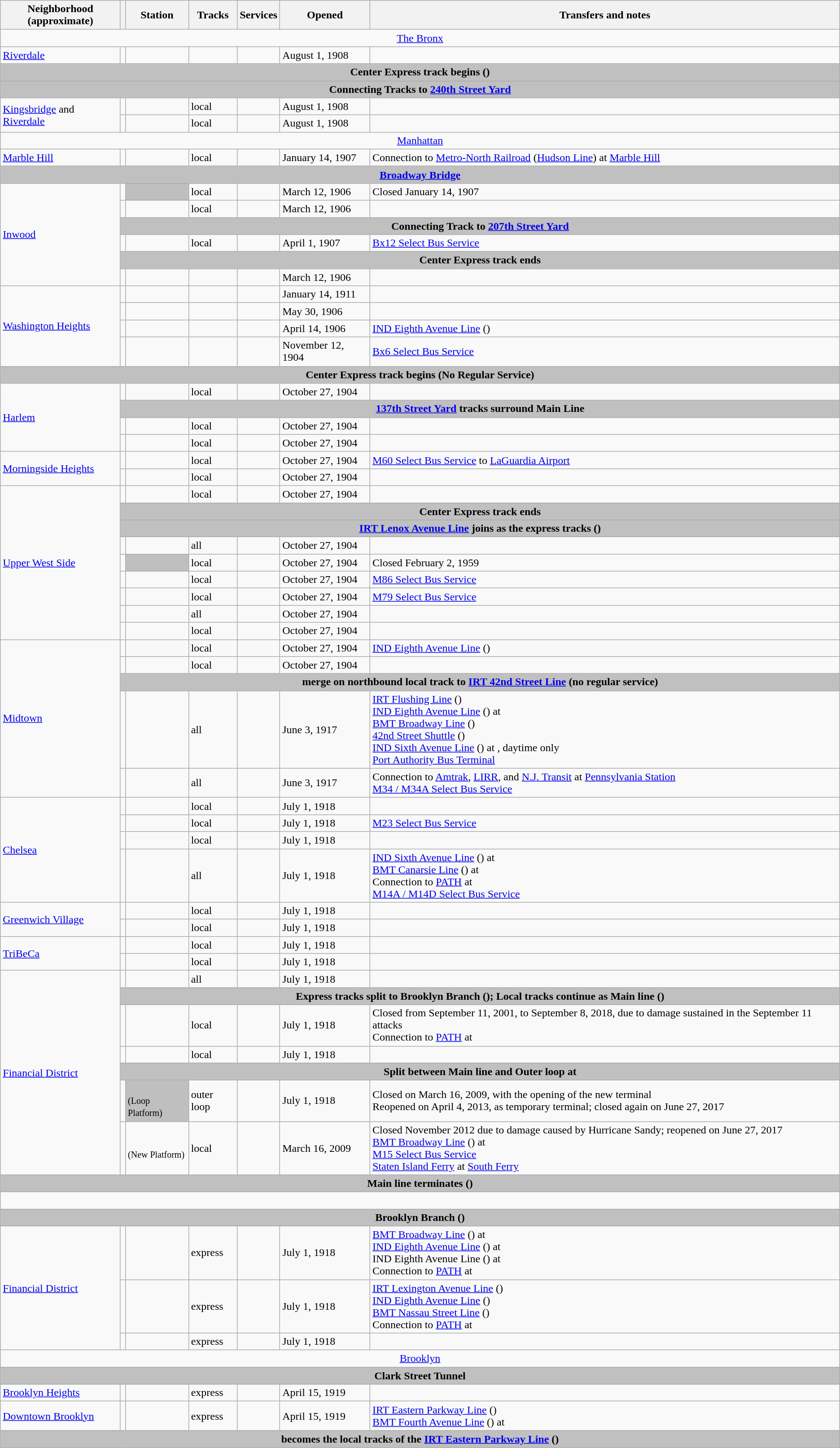<table class="wikitable">
<tr>
<th>Neighborhood<br>(approximate)</th>
<th></th>
<th>Station</th>
<th>Tracks</th>
<th>Services</th>
<th>Opened</th>
<th>Transfers and notes</th>
</tr>
<tr>
<td align=center colspan=7><a href='#'>The Bronx</a></td>
</tr>
<tr>
<td><a href='#'>Riverdale</a></td>
<td></td>
<td></td>
<td></td>
<td></td>
<td>August 1, 1908</td>
<td></td>
</tr>
<tr>
<th colspan="7" style="background:silver;">Center Express track begins ()</th>
</tr>
<tr>
<th colspan="7" style="background:silver;">Connecting Tracks to <a href='#'>240th Street Yard</a></th>
</tr>
<tr>
<td rowspan="2"><a href='#'>Kingsbridge</a> and <a href='#'>Riverdale</a></td>
<td></td>
<td></td>
<td>local</td>
<td></td>
<td>August 1, 1908</td>
<td></td>
</tr>
<tr>
<td align=center></td>
<td></td>
<td>local</td>
<td></td>
<td>August 1, 1908</td>
<td></td>
</tr>
<tr>
<td align=center colspan=7><a href='#'>Manhattan</a></td>
</tr>
<tr>
<td><a href='#'>Marble Hill</a></td>
<td></td>
<td></td>
<td>local</td>
<td></td>
<td>January 14, 1907</td>
<td>Connection to <a href='#'>Metro-North Railroad</a> (<a href='#'>Hudson Line</a>) at <a href='#'>Marble Hill</a></td>
</tr>
<tr>
<th colspan="7" style="background:silver;"><a href='#'>Broadway Bridge</a></th>
</tr>
<tr>
<td rowspan=6><a href='#'>Inwood</a></td>
<td></td>
<td bgcolor=bfbfbf></td>
<td>local</td>
<td></td>
<td>March 12, 1906</td>
<td>Closed January 14, 1907</td>
</tr>
<tr>
<td></td>
<td></td>
<td>local</td>
<td></td>
<td>March 12, 1906</td>
<td></td>
</tr>
<tr>
<th colspan="6" style="background:silver;">Connecting Track to <a href='#'>207th Street Yard</a></th>
</tr>
<tr>
<td></td>
<td></td>
<td>local</td>
<td></td>
<td>April 1, 1907</td>
<td><a href='#'>Bx12 Select Bus Service</a></td>
</tr>
<tr>
<th colspan="6" style="background:silver;">Center Express track ends</th>
</tr>
<tr>
<td align=center></td>
<td></td>
<td></td>
<td></td>
<td>March 12, 1906</td>
<td></td>
</tr>
<tr>
<td rowspan=4><a href='#'>Washington Heights</a></td>
<td align=center></td>
<td></td>
<td></td>
<td></td>
<td>January 14, 1911</td>
<td></td>
</tr>
<tr>
<td align=center></td>
<td></td>
<td></td>
<td></td>
<td>May 30, 1906</td>
<td></td>
</tr>
<tr>
<td align=center></td>
<td></td>
<td></td>
<td></td>
<td>April 14, 1906</td>
<td><a href='#'>IND Eighth Avenue Line</a> ()</td>
</tr>
<tr>
<td></td>
<td></td>
<td></td>
<td></td>
<td>November 12, 1904</td>
<td><a href='#'>Bx6 Select Bus Service</a></td>
</tr>
<tr>
<th colspan="7" style="background:silver;">Center Express track begins (No Regular Service)</th>
</tr>
<tr>
<td rowspan=4><a href='#'>Harlem</a></td>
<td></td>
<td></td>
<td>local</td>
<td></td>
<td>October 27, 1904</td>
<td></td>
</tr>
<tr>
<th colspan="6" style="background:silver;"><a href='#'>137th Street Yard</a> tracks surround Main Line</th>
</tr>
<tr>
<td></td>
<td></td>
<td>local</td>
<td></td>
<td>October 27, 1904</td>
<td></td>
</tr>
<tr>
<td></td>
<td></td>
<td>local</td>
<td></td>
<td>October 27, 1904</td>
<td></td>
</tr>
<tr>
<td rowspan=2><a href='#'>Morningside Heights</a></td>
<td></td>
<td></td>
<td>local</td>
<td></td>
<td>October 27, 1904</td>
<td><a href='#'>M60 Select Bus Service</a> to <a href='#'>LaGuardia Airport</a></td>
</tr>
<tr>
<td></td>
<td nowrap></td>
<td>local</td>
<td></td>
<td>October 27, 1904</td>
<td></td>
</tr>
<tr>
<td rowspan=9><a href='#'>Upper West Side</a></td>
<td></td>
<td></td>
<td>local</td>
<td></td>
<td>October 27, 1904</td>
<td></td>
</tr>
<tr>
<th colspan="6" style="background:silver;">Center Express track ends</th>
</tr>
<tr>
<th colspan="6" style="background:silver;"><a href='#'>IRT Lenox Avenue Line</a> joins as the express tracks ()</th>
</tr>
<tr>
<td align=center></td>
<td></td>
<td>all</td>
<td></td>
<td>October 27, 1904</td>
<td></td>
</tr>
<tr>
<td></td>
<td bgcolor=bfbfbf></td>
<td>local</td>
<td></td>
<td>October 27, 1904</td>
<td>Closed February 2, 1959</td>
</tr>
<tr>
<td></td>
<td></td>
<td>local</td>
<td></td>
<td>October 27, 1904</td>
<td><a href='#'>M86 Select Bus Service</a></td>
</tr>
<tr>
<td></td>
<td></td>
<td>local</td>
<td></td>
<td>October 27, 1904</td>
<td><a href='#'>M79 Select Bus Service</a></td>
</tr>
<tr>
<td align=center></td>
<td></td>
<td>all</td>
<td></td>
<td>October 27, 1904</td>
<td></td>
</tr>
<tr>
<td align=center></td>
<td></td>
<td>local</td>
<td></td>
<td>October 27, 1904</td>
<td></td>
</tr>
<tr>
<td rowspan=5><a href='#'>Midtown</a></td>
<td align=center></td>
<td></td>
<td>local</td>
<td></td>
<td>October 27, 1904</td>
<td><a href='#'>IND Eighth Avenue Line</a> ()</td>
</tr>
<tr>
<td></td>
<td></td>
<td>local</td>
<td></td>
<td>October 27, 1904</td>
<td></td>
</tr>
<tr>
<th colspan="6" style="background:silver;">merge on northbound local track to <a href='#'>IRT 42nd Street Line</a> (no regular service)</th>
</tr>
<tr>
<td align=center></td>
<td></td>
<td>all</td>
<td></td>
<td>June 3, 1917</td>
<td><a href='#'>IRT Flushing Line</a> ()<br><a href='#'>IND Eighth Avenue Line</a> () at <br><a href='#'>BMT Broadway Line</a> ()<br><a href='#'>42nd Street Shuttle</a> ()<br><a href='#'>IND Sixth Avenue Line</a> () at , daytime only<br><a href='#'>Port Authority Bus Terminal</a></td>
</tr>
<tr>
<td align=center></td>
<td></td>
<td>all</td>
<td></td>
<td>June 3, 1917</td>
<td>Connection to <a href='#'>Amtrak</a>, <a href='#'>LIRR</a>, and <a href='#'>N.J. Transit</a> at <a href='#'>Pennsylvania Station</a><br><a href='#'>M34 / M34A Select Bus Service</a></td>
</tr>
<tr>
<td rowspan=4><a href='#'>Chelsea</a></td>
<td></td>
<td></td>
<td>local</td>
<td></td>
<td>July 1, 1918</td>
<td></td>
</tr>
<tr>
<td></td>
<td></td>
<td>local</td>
<td></td>
<td>July 1, 1918</td>
<td><a href='#'>M23 Select Bus Service</a></td>
</tr>
<tr>
<td></td>
<td></td>
<td>local</td>
<td></td>
<td>July 1, 1918</td>
<td></td>
</tr>
<tr>
<td></td>
<td></td>
<td>all</td>
<td></td>
<td>July 1, 1918</td>
<td><a href='#'>IND Sixth Avenue Line</a> () at <br><a href='#'>BMT Canarsie Line</a> () at <br>Connection to <a href='#'>PATH</a> at <br><a href='#'>M14A / M14D Select Bus Service</a></td>
</tr>
<tr>
<td rowspan=2><a href='#'>Greenwich Village</a></td>
<td></td>
<td></td>
<td>local</td>
<td></td>
<td>July 1, 1918</td>
<td></td>
</tr>
<tr>
<td></td>
<td></td>
<td>local</td>
<td></td>
<td>July 1, 1918</td>
<td></td>
</tr>
<tr>
<td rowspan=2><a href='#'>TriBeCa</a></td>
<td></td>
<td></td>
<td>local</td>
<td></td>
<td>July 1, 1918</td>
<td></td>
</tr>
<tr>
<td></td>
<td></td>
<td>local</td>
<td></td>
<td>July 1, 1918</td>
<td></td>
</tr>
<tr>
<td rowspan=7><a href='#'>Financial District</a></td>
<td align=center></td>
<td></td>
<td>all</td>
<td></td>
<td>July 1, 1918</td>
<td></td>
</tr>
<tr>
<th colspan="6" style="background:silver;">Express tracks split to Brooklyn Branch (); Local tracks continue as Main line ()</th>
</tr>
<tr>
<td align=center></td>
<td></td>
<td>local</td>
<td></td>
<td>July 1, 1918</td>
<td>Closed from September 11, 2001, to September 8, 2018, due to damage sustained in the September 11 attacks<br>Connection to <a href='#'>PATH</a> at </td>
</tr>
<tr>
<td></td>
<td></td>
<td>local</td>
<td></td>
<td>July 1, 1918</td>
<td></td>
</tr>
<tr>
<th colspan="6" style="background:silver;">Split between Main line and Outer loop at </th>
</tr>
<tr>
<td></td>
<td bgcolor=bfbfbf><br><small>(Loop Platform)</small></td>
<td>outer loop</td>
<td></td>
<td>July 1, 1918</td>
<td>Closed on March 16, 2009, with the opening of the new terminal<br>Reopened on April 4, 2013, as temporary terminal; closed again on June 27, 2017</td>
</tr>
<tr>
<td align=center></td>
<td><br><small>(New Platform)</small></td>
<td>local</td>
<td></td>
<td>March 16, 2009</td>
<td>Closed November 2012 due to damage caused by Hurricane Sandy; reopened on June 27, 2017<br><a href='#'>BMT Broadway Line</a> () at <br><a href='#'>M15 Select Bus Service</a><br><a href='#'>Staten Island Ferry</a> at <a href='#'>South Ferry</a></td>
</tr>
<tr>
<th colspan="7" style="background:silver;">Main line terminates ()</th>
</tr>
<tr>
<td colspan=7> </td>
</tr>
<tr>
<th colspan="7" style="background:silver;">Brooklyn Branch ()</th>
</tr>
<tr>
<td rowspan=3><a href='#'>Financial District</a></td>
<td align=center></td>
<td></td>
<td>express</td>
<td></td>
<td>July 1, 1918</td>
<td><a href='#'>BMT Broadway Line</a> () at <br><a href='#'>IND Eighth Avenue Line</a> () at <br>IND Eighth Avenue Line () at <br>Connection to <a href='#'>PATH</a> at </td>
</tr>
<tr>
<td align=center></td>
<td></td>
<td>express</td>
<td></td>
<td>July 1, 1918</td>
<td><a href='#'>IRT Lexington Avenue Line</a> ()<br><a href='#'>IND Eighth Avenue Line</a> ()<br><a href='#'>BMT Nassau Street Line</a> ()<br>Connection to <a href='#'>PATH</a> at </td>
</tr>
<tr>
<td></td>
<td></td>
<td>express</td>
<td></td>
<td>July 1, 1918</td>
<td></td>
</tr>
<tr>
<td align=center colspan=7><a href='#'>Brooklyn</a></td>
</tr>
<tr>
<th colspan="7" style="background:silver;">Clark Street Tunnel</th>
</tr>
<tr>
<td><a href='#'>Brooklyn Heights</a></td>
<td align=center></td>
<td></td>
<td>express</td>
<td></td>
<td>April 15, 1919</td>
<td></td>
</tr>
<tr>
<td><a href='#'>Downtown Brooklyn</a></td>
<td align=center></td>
<td></td>
<td>express</td>
<td></td>
<td>April 15, 1919</td>
<td><a href='#'>IRT Eastern Parkway Line</a> ()<br><a href='#'>BMT Fourth Avenue Line</a> () at </td>
</tr>
<tr>
<th colspan="7" style="background:silver;">becomes the local tracks of the <a href='#'>IRT Eastern Parkway Line</a> ()</th>
</tr>
</table>
